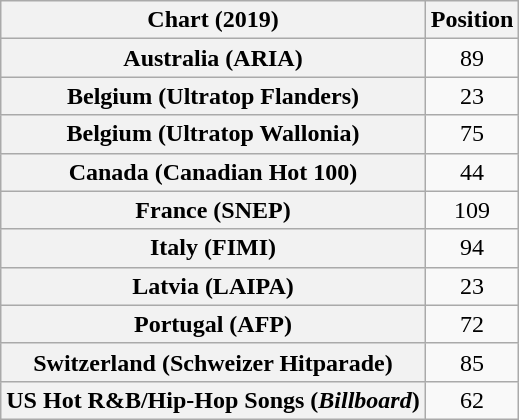<table class="wikitable sortable plainrowheaders" style="text-align:center">
<tr>
<th scope="col">Chart (2019)</th>
<th scope="col">Position</th>
</tr>
<tr>
<th scope="row">Australia (ARIA)</th>
<td>89</td>
</tr>
<tr>
<th scope="row">Belgium (Ultratop Flanders)</th>
<td>23</td>
</tr>
<tr>
<th scope="row">Belgium (Ultratop Wallonia)</th>
<td>75</td>
</tr>
<tr>
<th scope="row">Canada (Canadian Hot 100)</th>
<td>44</td>
</tr>
<tr>
<th scope="row">France (SNEP)</th>
<td>109</td>
</tr>
<tr>
<th scope="row">Italy (FIMI)</th>
<td>94</td>
</tr>
<tr>
<th scope="row">Latvia (LAIPA)</th>
<td>23</td>
</tr>
<tr>
<th scope="row">Portugal (AFP)</th>
<td>72</td>
</tr>
<tr>
<th scope="row">Switzerland (Schweizer Hitparade)</th>
<td>85</td>
</tr>
<tr>
<th scope="row">US Hot R&B/Hip-Hop Songs (<em>Billboard</em>)</th>
<td>62</td>
</tr>
</table>
